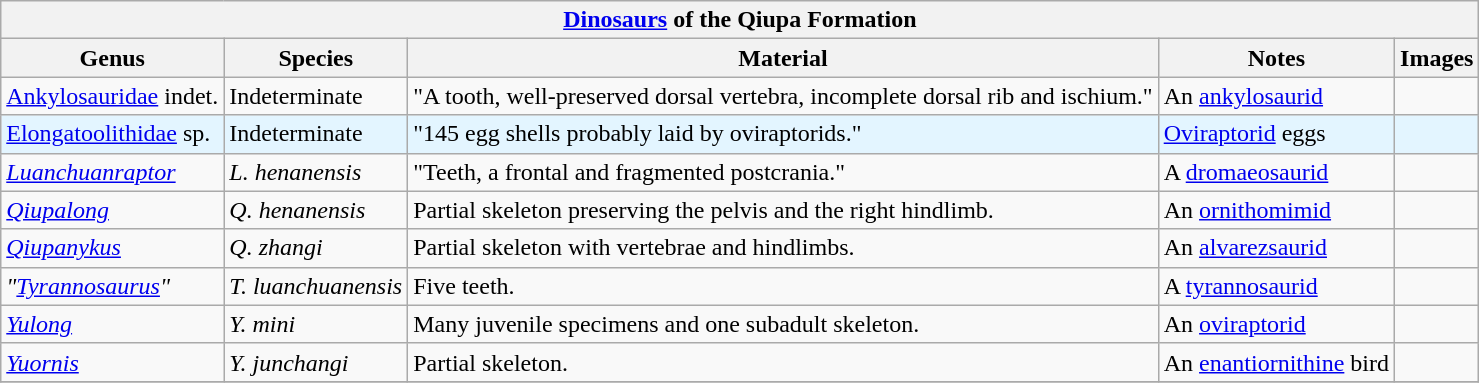<table class="wikitable" align="center">
<tr>
<th colspan="5" align="center"><strong><a href='#'>Dinosaurs</a> of the Qiupa Formation</strong></th>
</tr>
<tr>
<th>Genus</th>
<th>Species</th>
<th>Material</th>
<th>Notes</th>
<th>Images</th>
</tr>
<tr>
<td><a href='#'>Ankylosauridae</a> indet.</td>
<td>Indeterminate</td>
<td>"A tooth, well-preserved dorsal vertebra, incomplete dorsal rib and ischium."</td>
<td>An <a href='#'>ankylosaurid</a></td>
<td></td>
</tr>
<tr>
<td style="background:#e3f5ff;"><a href='#'>Elongatoolithidae</a> sp.</td>
<td style="background:#e3f5ff;">Indeterminate</td>
<td style="background:#e3f5ff;">"145 egg shells probably laid by oviraptorids."</td>
<td style="background:#e3f5ff;"><a href='#'>Oviraptorid</a> eggs</td>
<td style="background:#e3f5ff;"></td>
</tr>
<tr>
<td><em><a href='#'>Luanchuanraptor</a></em></td>
<td><em>L. henanensis</em></td>
<td>"Teeth, a frontal and fragmented postcrania."</td>
<td>A <a href='#'>dromaeosaurid</a></td>
<td></td>
</tr>
<tr>
<td><em><a href='#'>Qiupalong</a></em></td>
<td><em>Q. henanensis</em></td>
<td>Partial skeleton preserving the pelvis and the right hindlimb.</td>
<td>An <a href='#'>ornithomimid</a></td>
<td></td>
</tr>
<tr>
<td><em><a href='#'>Qiupanykus</a></em></td>
<td><em>Q. zhangi</em></td>
<td>Partial skeleton with vertebrae and hindlimbs.</td>
<td>An <a href='#'>alvarezsaurid</a></td>
<td></td>
</tr>
<tr>
<td><em>"<a href='#'>Tyrannosaurus</a>"</em></td>
<td><em>T. luanchuanensis</em></td>
<td>Five teeth.</td>
<td>A <a href='#'>tyrannosaurid</a></td>
<td></td>
</tr>
<tr>
<td><em><a href='#'>Yulong</a></em></td>
<td><em>Y. mini</em></td>
<td>Many juvenile specimens and one subadult skeleton.</td>
<td>An <a href='#'>oviraptorid</a></td>
<td></td>
</tr>
<tr>
<td><em><a href='#'>Yuornis</a></em></td>
<td><em>Y. junchangi</em></td>
<td>Partial skeleton.</td>
<td>An <a href='#'>enantiornithine</a> bird</td>
<td></td>
</tr>
<tr>
</tr>
</table>
